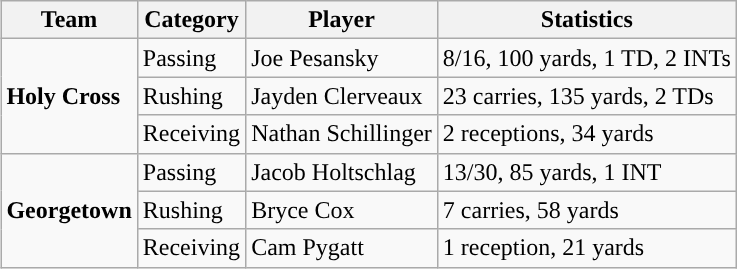<table class="wikitable" style="float: right;">
<tr>
<th>Team</th>
<th>Category</th>
<th>Player</th>
<th>Statistics</th>
</tr>
<tr>
<td rowspan=3><strong>Holy Cross</strong></td>
<td>Passing</td>
<td>Joe Pesansky</td>
<td>8/16, 100 yards, 1 TD, 2 INTs</td>
</tr>
<tr>
<td>Rushing</td>
<td>Jayden Clerveaux</td>
<td>23 carries, 135 yards, 2 TDs</td>
</tr>
<tr>
<td>Receiving</td>
<td>Nathan Schillinger</td>
<td>2 receptions, 34 yards</td>
</tr>
<tr>
<td rowspan=3><strong>Georgetown</strong></td>
<td>Passing</td>
<td>Jacob Holtschlag</td>
<td>13/30, 85 yards, 1 INT</td>
</tr>
<tr>
<td>Rushing</td>
<td>Bryce Cox</td>
<td>7 carries, 58 yards</td>
</tr>
<tr>
<td>Receiving</td>
<td>Cam Pygatt</td>
<td>1 reception, 21 yards</td>
</tr>
</table>
